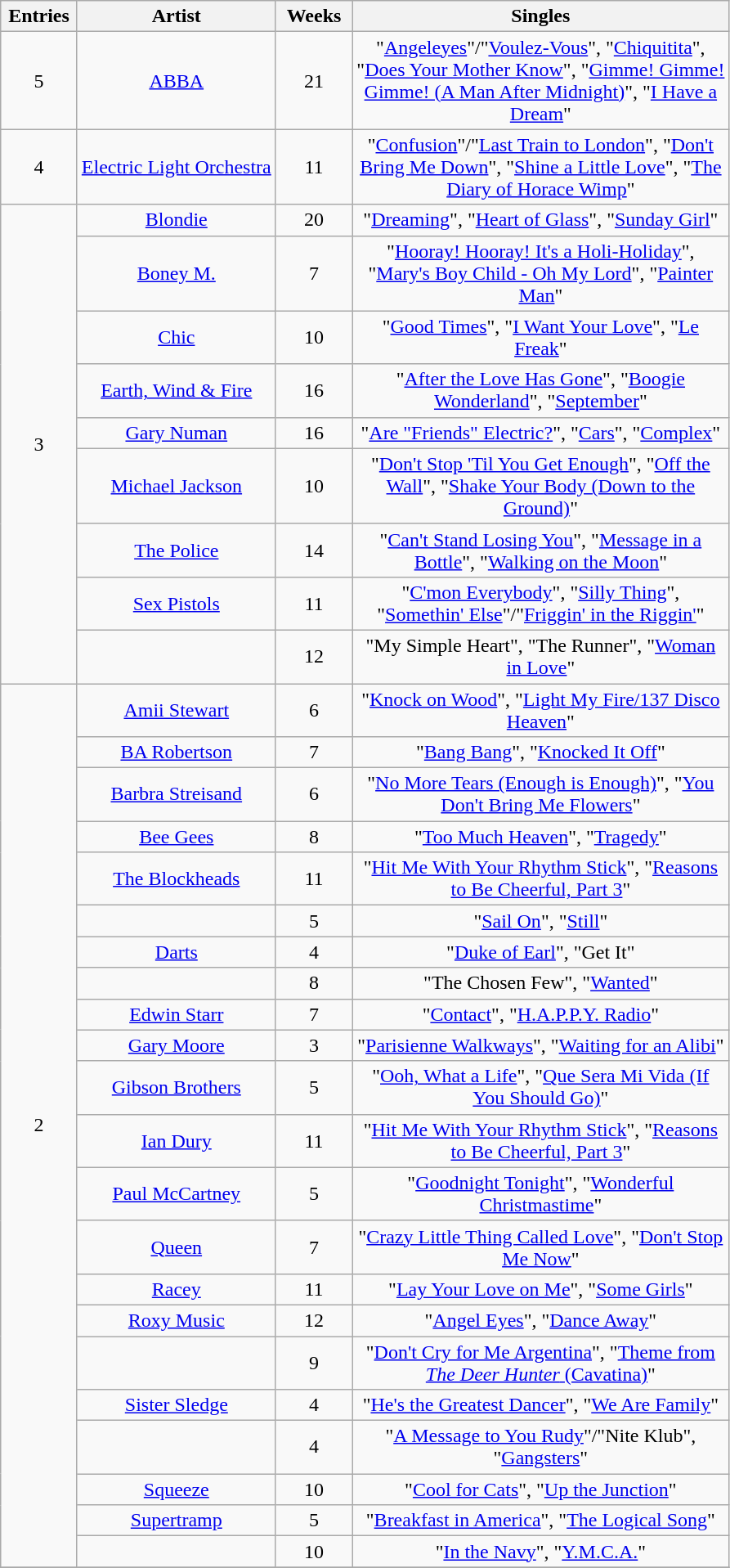<table class="wikitable sortable" style="text-align: center;">
<tr>
<th scope="col" style="width:55px;" data-sort-type="number">Entries</th>
<th scope="col" style="text-align:center;">Artist</th>
<th scope="col" style="width:55px;" data-sort-type="number">Weeks</th>
<th scope="col" style="width:300px;">Singles</th>
</tr>
<tr>
<td rowspan="1" style="text-align:center">5</td>
<td><a href='#'>ABBA</a></td>
<td>21</td>
<td>"<a href='#'>Angeleyes</a>"/"<a href='#'>Voulez-Vous</a>", "<a href='#'>Chiquitita</a>", "<a href='#'>Does Your Mother Know</a>", "<a href='#'>Gimme! Gimme! Gimme! (A Man After Midnight)</a>", "<a href='#'>I Have a Dream</a>"</td>
</tr>
<tr>
<td rowspan="1" style="text-align:center">4</td>
<td><a href='#'>Electric Light Orchestra</a></td>
<td>11</td>
<td>"<a href='#'>Confusion</a>"/"<a href='#'>Last Train to London</a>", "<a href='#'>Don't Bring Me Down</a>", "<a href='#'>Shine a Little Love</a>", "<a href='#'>The Diary of Horace Wimp</a>"</td>
</tr>
<tr>
<td rowspan="9" style="text-align:center">3</td>
<td><a href='#'>Blondie</a></td>
<td>20</td>
<td>"<a href='#'>Dreaming</a>", "<a href='#'>Heart of Glass</a>", "<a href='#'>Sunday Girl</a>"</td>
</tr>
<tr>
<td><a href='#'>Boney M.</a> </td>
<td>7</td>
<td>"<a href='#'>Hooray! Hooray! It's a Holi-Holiday</a>", "<a href='#'>Mary's Boy Child - Oh My Lord</a>", "<a href='#'>Painter Man</a>"</td>
</tr>
<tr>
<td><a href='#'>Chic</a> </td>
<td>10</td>
<td>"<a href='#'>Good Times</a>", "<a href='#'>I Want Your Love</a>", "<a href='#'>Le Freak</a>"</td>
</tr>
<tr>
<td><a href='#'>Earth, Wind & Fire</a></td>
<td>16</td>
<td>"<a href='#'>After the Love Has Gone</a>", "<a href='#'>Boogie Wonderland</a>", "<a href='#'>September</a>"</td>
</tr>
<tr>
<td><a href='#'>Gary Numan</a></td>
<td>16</td>
<td>"<a href='#'>Are "Friends" Electric?</a>", "<a href='#'>Cars</a>", "<a href='#'>Complex</a>"</td>
</tr>
<tr>
<td><a href='#'>Michael Jackson</a> </td>
<td>10</td>
<td>"<a href='#'>Don't Stop 'Til You Get Enough</a>", "<a href='#'>Off the Wall</a>", "<a href='#'>Shake Your Body (Down to the Ground)</a>"</td>
</tr>
<tr>
<td><a href='#'>The Police</a></td>
<td>14</td>
<td>"<a href='#'>Can't Stand Losing You</a>", "<a href='#'>Message in a Bottle</a>", "<a href='#'>Walking on the Moon</a>"</td>
</tr>
<tr>
<td><a href='#'>Sex Pistols</a></td>
<td>11</td>
<td>"<a href='#'>C'mon Everybody</a>", "<a href='#'>Silly Thing</a>", "<a href='#'>Somethin' Else</a>"/"<a href='#'>Friggin' in the Riggin'</a>"</td>
</tr>
<tr>
<td></td>
<td>12</td>
<td>"My Simple Heart", "The Runner", "<a href='#'>Woman in Love</a>"</td>
</tr>
<tr>
<td rowspan="22" style="text-align:center">2</td>
<td><a href='#'>Amii Stewart</a></td>
<td>6</td>
<td>"<a href='#'>Knock on Wood</a>", "<a href='#'>Light My Fire/137 Disco Heaven</a>"</td>
</tr>
<tr>
<td><a href='#'>BA Robertson</a></td>
<td>7</td>
<td>"<a href='#'>Bang Bang</a>", "<a href='#'>Knocked It Off</a>"</td>
</tr>
<tr>
<td><a href='#'>Barbra Streisand</a> </td>
<td>6</td>
<td>"<a href='#'>No More Tears (Enough is Enough)</a>", "<a href='#'>You Don't Bring Me Flowers</a>"</td>
</tr>
<tr>
<td><a href='#'>Bee Gees</a> </td>
<td>8</td>
<td>"<a href='#'>Too Much Heaven</a>", "<a href='#'>Tragedy</a>"</td>
</tr>
<tr>
<td><a href='#'>The Blockheads</a></td>
<td>11</td>
<td>"<a href='#'>Hit Me With Your Rhythm Stick</a>", "<a href='#'>Reasons to Be Cheerful, Part 3</a>"</td>
</tr>
<tr>
<td></td>
<td>5</td>
<td>"<a href='#'>Sail On</a>", "<a href='#'>Still</a>"</td>
</tr>
<tr>
<td><a href='#'>Darts</a></td>
<td>4</td>
<td>"<a href='#'>Duke of Earl</a>", "Get It"</td>
</tr>
<tr>
<td></td>
<td>8</td>
<td>"The Chosen Few", "<a href='#'>Wanted</a>"</td>
</tr>
<tr>
<td><a href='#'>Edwin Starr</a></td>
<td>7</td>
<td>"<a href='#'>Contact</a>", "<a href='#'>H.A.P.P.Y. Radio</a>"</td>
</tr>
<tr>
<td><a href='#'>Gary Moore</a> </td>
<td>3</td>
<td>"<a href='#'>Parisienne Walkways</a>", "<a href='#'>Waiting for an Alibi</a>"</td>
</tr>
<tr>
<td><a href='#'>Gibson Brothers</a></td>
<td>5</td>
<td>"<a href='#'>Ooh, What a Life</a>", "<a href='#'>Que Sera Mi Vida (If You Should Go)</a>"</td>
</tr>
<tr>
<td><a href='#'>Ian Dury</a></td>
<td>11</td>
<td>"<a href='#'>Hit Me With Your Rhythm Stick</a>", "<a href='#'>Reasons to Be Cheerful, Part 3</a>"</td>
</tr>
<tr>
<td><a href='#'>Paul McCartney</a> </td>
<td>5</td>
<td>"<a href='#'>Goodnight Tonight</a>", "<a href='#'>Wonderful Christmastime</a>"</td>
</tr>
<tr>
<td><a href='#'>Queen</a></td>
<td>7</td>
<td>"<a href='#'>Crazy Little Thing Called Love</a>", "<a href='#'>Don't Stop Me Now</a>"</td>
</tr>
<tr>
<td><a href='#'>Racey</a> </td>
<td>11</td>
<td>"<a href='#'>Lay Your Love on Me</a>", "<a href='#'>Some Girls</a>"</td>
</tr>
<tr>
<td><a href='#'>Roxy Music</a></td>
<td>12</td>
<td>"<a href='#'>Angel Eyes</a>", "<a href='#'>Dance Away</a>"</td>
</tr>
<tr>
<td></td>
<td>9</td>
<td>"<a href='#'>Don't Cry for Me Argentina</a>", "<a href='#'>Theme from <em>The Deer Hunter</em> (Cavatina)</a>"</td>
</tr>
<tr>
<td><a href='#'>Sister Sledge</a></td>
<td>4</td>
<td>"<a href='#'>He's the Greatest Dancer</a>", "<a href='#'>We Are Family</a>"</td>
</tr>
<tr>
<td></td>
<td>4</td>
<td>"<a href='#'>A Message to You Rudy</a>"/"Nite Klub", "<a href='#'>Gangsters</a>"</td>
</tr>
<tr>
<td><a href='#'>Squeeze</a></td>
<td>10</td>
<td>"<a href='#'>Cool for Cats</a>", "<a href='#'>Up the Junction</a>"</td>
</tr>
<tr>
<td><a href='#'>Supertramp</a></td>
<td>5</td>
<td>"<a href='#'>Breakfast in America</a>", "<a href='#'>The Logical Song</a>"</td>
</tr>
<tr>
<td> </td>
<td>10</td>
<td>"<a href='#'>In the Navy</a>", "<a href='#'>Y.M.C.A.</a>"</td>
</tr>
<tr>
</tr>
</table>
